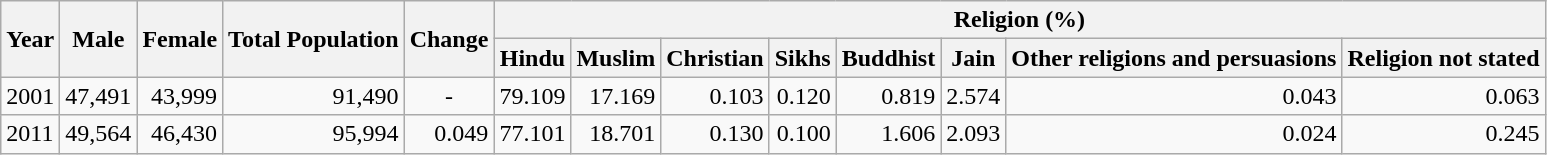<table class="wikitable">
<tr>
<th rowspan="2">Year</th>
<th rowspan="2">Male</th>
<th rowspan="2">Female</th>
<th rowspan="2">Total Population</th>
<th rowspan="2">Change</th>
<th colspan="8">Religion (%)</th>
</tr>
<tr>
<th>Hindu</th>
<th>Muslim</th>
<th>Christian</th>
<th>Sikhs</th>
<th>Buddhist</th>
<th>Jain</th>
<th>Other religions and persuasions</th>
<th>Religion not stated</th>
</tr>
<tr>
<td>2001</td>
<td style="text-align:right;">47,491</td>
<td style="text-align:right;">43,999</td>
<td style="text-align:right;">91,490</td>
<td style="text-align:center;">-</td>
<td style="text-align:right;">79.109</td>
<td style="text-align:right;">17.169</td>
<td style="text-align:right;">0.103</td>
<td style="text-align:right;">0.120</td>
<td style="text-align:right;">0.819</td>
<td style="text-align:right;">2.574</td>
<td style="text-align:right;">0.043</td>
<td style="text-align:right;">0.063</td>
</tr>
<tr>
<td>2011</td>
<td style="text-align:right;">49,564</td>
<td style="text-align:right;">46,430</td>
<td style="text-align:right;">95,994</td>
<td style="text-align:right;">0.049</td>
<td style="text-align:right;">77.101</td>
<td style="text-align:right;">18.701</td>
<td style="text-align:right;">0.130</td>
<td style="text-align:right;">0.100</td>
<td style="text-align:right;">1.606</td>
<td style="text-align:right;">2.093</td>
<td style="text-align:right;">0.024</td>
<td style="text-align:right;">0.245</td>
</tr>
</table>
